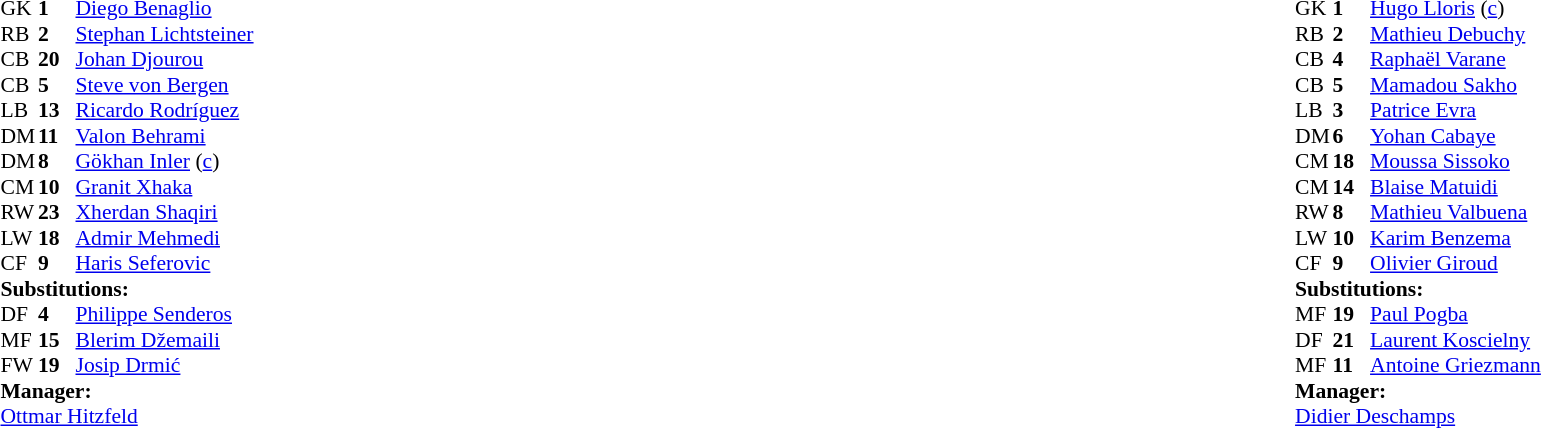<table width="100%">
<tr>
<td valign="top" width="40%"><br><table style="font-size:90%" cellspacing="0" cellpadding="0">
<tr>
<th width=25></th>
<th width=25></th>
</tr>
<tr>
<td>GK</td>
<td><strong>1</strong></td>
<td><a href='#'>Diego Benaglio</a></td>
</tr>
<tr>
<td>RB</td>
<td><strong>2</strong></td>
<td><a href='#'>Stephan Lichtsteiner</a></td>
</tr>
<tr>
<td>CB</td>
<td><strong>20</strong></td>
<td><a href='#'>Johan Djourou</a></td>
</tr>
<tr>
<td>CB</td>
<td><strong>5</strong></td>
<td><a href='#'>Steve von Bergen</a></td>
<td></td>
<td></td>
</tr>
<tr>
<td>LB</td>
<td><strong>13</strong></td>
<td><a href='#'>Ricardo Rodríguez</a></td>
</tr>
<tr>
<td>DM</td>
<td><strong>11</strong></td>
<td><a href='#'>Valon Behrami</a></td>
<td></td>
<td></td>
</tr>
<tr>
<td>DM</td>
<td><strong>8</strong></td>
<td><a href='#'>Gökhan Inler</a> (<a href='#'>c</a>)</td>
</tr>
<tr>
<td>CM</td>
<td><strong>10</strong></td>
<td><a href='#'>Granit Xhaka</a></td>
</tr>
<tr>
<td>RW</td>
<td><strong>23</strong></td>
<td><a href='#'>Xherdan Shaqiri</a></td>
</tr>
<tr>
<td>LW</td>
<td><strong>18</strong></td>
<td><a href='#'>Admir Mehmedi</a></td>
</tr>
<tr>
<td>CF</td>
<td><strong>9</strong></td>
<td><a href='#'>Haris Seferovic</a></td>
<td></td>
<td></td>
</tr>
<tr>
<td colspan=3><strong>Substitutions:</strong></td>
</tr>
<tr>
<td>DF</td>
<td><strong>4</strong></td>
<td><a href='#'>Philippe Senderos</a></td>
<td></td>
<td></td>
</tr>
<tr>
<td>MF</td>
<td><strong>15</strong></td>
<td><a href='#'>Blerim Džemaili</a></td>
<td></td>
<td></td>
</tr>
<tr>
<td>FW</td>
<td><strong>19</strong></td>
<td><a href='#'>Josip Drmić</a></td>
<td></td>
<td></td>
</tr>
<tr>
<td colspan=3><strong>Manager:</strong></td>
</tr>
<tr>
<td colspan=3> <a href='#'>Ottmar Hitzfeld</a></td>
</tr>
</table>
</td>
<td valign="top"></td>
<td valign="top" width="50%"><br><table style="font-size:90%;margin:auto" cellspacing="0" cellpadding="0">
<tr>
<th width="25"></th>
<th width="25"></th>
</tr>
<tr>
<td>GK</td>
<td><strong>1</strong></td>
<td><a href='#'>Hugo Lloris</a> (<a href='#'>c</a>)</td>
</tr>
<tr>
<td>RB</td>
<td><strong>2</strong></td>
<td><a href='#'>Mathieu Debuchy</a></td>
</tr>
<tr>
<td>CB</td>
<td><strong>4</strong></td>
<td><a href='#'>Raphaël Varane</a></td>
</tr>
<tr>
<td>CB</td>
<td><strong>5</strong></td>
<td><a href='#'>Mamadou Sakho</a></td>
<td></td>
<td></td>
</tr>
<tr>
<td>LB</td>
<td><strong>3</strong></td>
<td><a href='#'>Patrice Evra</a></td>
</tr>
<tr>
<td>DM</td>
<td><strong>6</strong></td>
<td><a href='#'>Yohan Cabaye</a></td>
<td></td>
</tr>
<tr>
<td>CM</td>
<td><strong>18</strong></td>
<td><a href='#'>Moussa Sissoko</a></td>
</tr>
<tr>
<td>CM</td>
<td><strong>14</strong></td>
<td><a href='#'>Blaise Matuidi</a></td>
</tr>
<tr>
<td>RW</td>
<td><strong>8</strong></td>
<td><a href='#'>Mathieu Valbuena</a></td>
<td></td>
<td></td>
</tr>
<tr>
<td>LW</td>
<td><strong>10</strong></td>
<td><a href='#'>Karim Benzema</a></td>
</tr>
<tr>
<td>CF</td>
<td><strong>9</strong></td>
<td><a href='#'>Olivier Giroud</a></td>
<td></td>
<td></td>
</tr>
<tr>
<td colspan=3><strong>Substitutions:</strong></td>
</tr>
<tr>
<td>MF</td>
<td><strong>19</strong></td>
<td><a href='#'>Paul Pogba</a></td>
<td></td>
<td></td>
</tr>
<tr>
<td>DF</td>
<td><strong>21</strong></td>
<td><a href='#'>Laurent Koscielny</a></td>
<td></td>
<td></td>
</tr>
<tr>
<td>MF</td>
<td><strong>11</strong></td>
<td><a href='#'>Antoine Griezmann</a></td>
<td></td>
<td></td>
</tr>
<tr>
<td colspan=3><strong>Manager:</strong></td>
</tr>
<tr>
<td colspan=3><a href='#'>Didier Deschamps</a></td>
</tr>
</table>
</td>
</tr>
</table>
